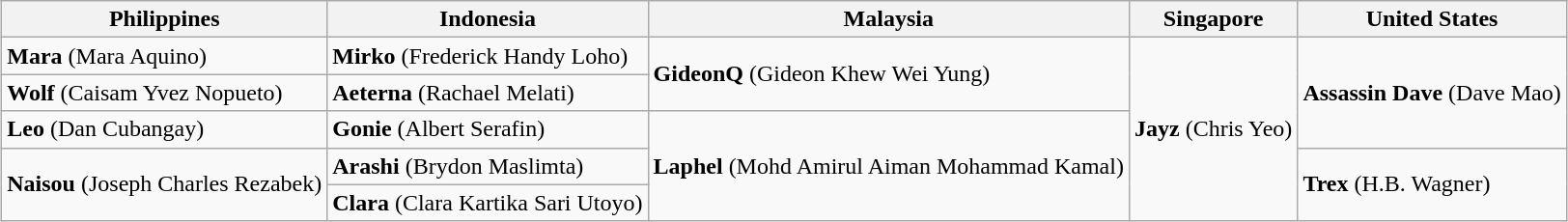<table class="wikitable" style="margin-left: auto; margin-right: auto; border: none;">
<tr>
<th> Philippines</th>
<th> Indonesia</th>
<th> Malaysia</th>
<th> Singapore</th>
<th> United States</th>
</tr>
<tr>
<td rowspan="2"><strong>Mara</strong> (Mara Aquino)</td>
<td><strong>Mirko</strong> (Frederick Handy Loho)</td>
<td rowspan="3"><strong>GideonQ</strong> (Gideon Khew Wei Yung)</td>
<td rowspan="6"><strong>Jayz</strong> (Chris Yeo)</td>
<td rowspan="4"><strong>Assassin Dave</strong> (Dave Mao)</td>
</tr>
<tr>
<td rowspan="2"><strong>Aeterna</strong> (Rachael Melati)</td>
</tr>
<tr>
<td><strong>Wolf</strong> (Caisam Yvez Nopueto)</td>
</tr>
<tr>
<td><strong>Leo</strong> (Dan Cubangay)</td>
<td><strong>Gonie</strong> (Albert Serafin)</td>
<td rowspan="3"><strong>Laphel</strong> (Mohd Amirul Aiman Mohammad Kamal)</td>
</tr>
<tr>
<td rowspan="2"><strong>Naisou</strong> (Joseph Charles Rezabek)</td>
<td><strong>Arashi</strong> (Brydon Maslimta)</td>
<td rowspan="2"><strong>Trex</strong> (H.B. Wagner)</td>
</tr>
<tr>
<td><strong>Clara</strong> (Clara Kartika Sari Utoyo)</td>
</tr>
</table>
